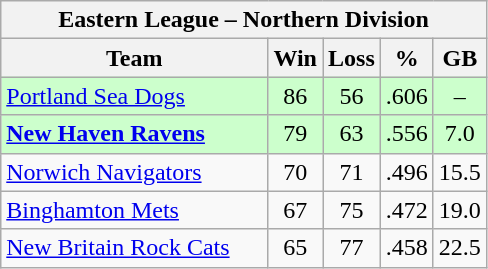<table class="wikitable">
<tr>
<th colspan="5">Eastern League – Northern Division</th>
</tr>
<tr>
<th width="55%">Team</th>
<th>Win</th>
<th>Loss</th>
<th>%</th>
<th>GB</th>
</tr>
<tr align=center bgcolor="#CCFFCC">
<td align=left><a href='#'>Portland Sea Dogs</a></td>
<td>86</td>
<td>56</td>
<td>.606</td>
<td>–</td>
</tr>
<tr align=center bgcolor="#CCFFCC">
<td align=left><strong><a href='#'>New Haven Ravens</a></strong></td>
<td>79</td>
<td>63</td>
<td>.556</td>
<td>7.0</td>
</tr>
<tr align=center>
<td align=left><a href='#'>Norwich Navigators</a></td>
<td>70</td>
<td>71</td>
<td>.496</td>
<td>15.5</td>
</tr>
<tr align=center>
<td align=left><a href='#'>Binghamton Mets</a></td>
<td>67</td>
<td>75</td>
<td>.472</td>
<td>19.0</td>
</tr>
<tr align=center>
<td align=left><a href='#'>New Britain Rock Cats</a></td>
<td>65</td>
<td>77</td>
<td>.458</td>
<td>22.5</td>
</tr>
</table>
